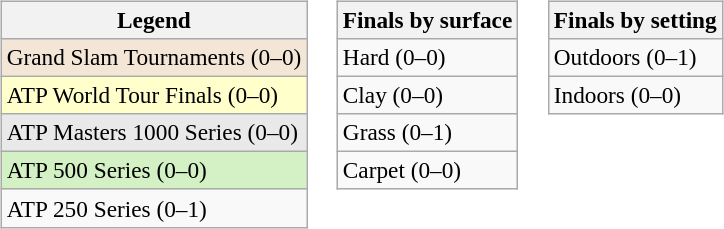<table>
<tr valign=top>
<td><br><table class=wikitable style=font-size:97%>
<tr>
<th>Legend</th>
</tr>
<tr style="background:#f3e6d7;">
<td>Grand Slam Tournaments (0–0)</td>
</tr>
<tr style="background:#ffc;">
<td>ATP World Tour Finals (0–0)</td>
</tr>
<tr style="background:#e9e9e9;">
<td>ATP Masters 1000 Series (0–0)</td>
</tr>
<tr style="background:#d4f1c5;">
<td>ATP 500 Series (0–0)</td>
</tr>
<tr>
<td>ATP 250 Series (0–1)</td>
</tr>
</table>
</td>
<td><br><table class=wikitable style=font-size:97%>
<tr>
<th>Finals by surface</th>
</tr>
<tr>
<td>Hard (0–0)</td>
</tr>
<tr>
<td>Clay (0–0)</td>
</tr>
<tr>
<td>Grass (0–1)</td>
</tr>
<tr>
<td>Carpet (0–0)</td>
</tr>
</table>
</td>
<td><br><table class=wikitable style=font-size:97%>
<tr>
<th>Finals by setting</th>
</tr>
<tr>
<td>Outdoors (0–1)</td>
</tr>
<tr>
<td>Indoors (0–0)</td>
</tr>
</table>
</td>
</tr>
</table>
